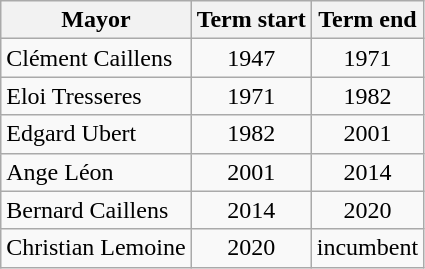<table class="wikitable">
<tr>
<th>Mayor</th>
<th>Term start</th>
<th>Term end</th>
</tr>
<tr>
<td>Clément Caillens</td>
<td align=center>1947</td>
<td align=center>1971</td>
</tr>
<tr>
<td>Eloi Tresseres</td>
<td align=center>1971</td>
<td align=center>1982</td>
</tr>
<tr>
<td>Edgard Ubert</td>
<td align=center>1982</td>
<td align=center>2001</td>
</tr>
<tr>
<td>Ange Léon</td>
<td align=center>2001</td>
<td align=center>2014</td>
</tr>
<tr>
<td>Bernard Caillens</td>
<td align=center>2014</td>
<td align=center>2020</td>
</tr>
<tr>
<td>Christian Lemoine</td>
<td align=center>2020</td>
<td align=center>incumbent</td>
</tr>
</table>
